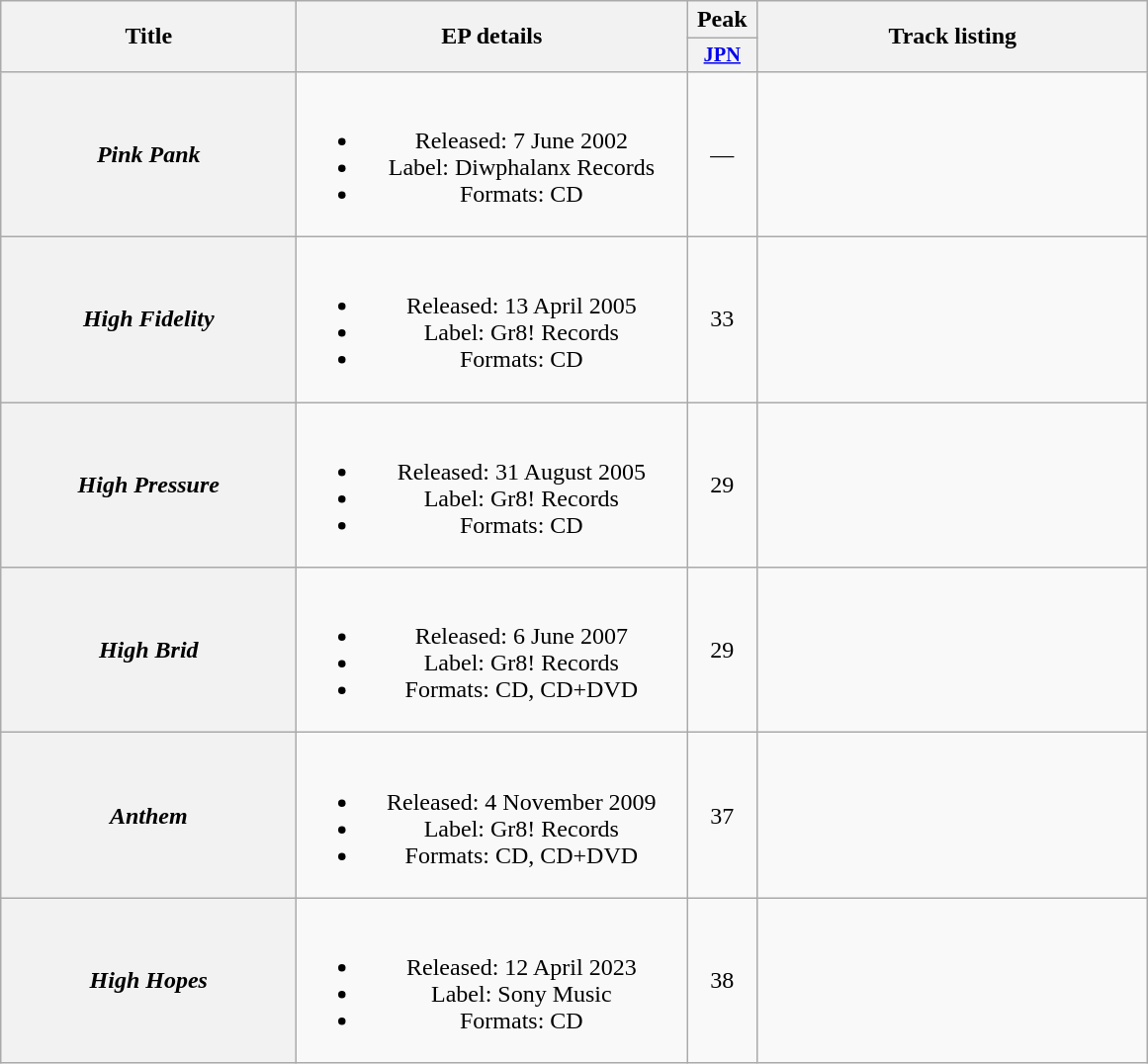<table class="wikitable plainrowheaders" style="text-align:center;">
<tr>
<th scope="col" rowspan="2" style="width:12em;">Title</th>
<th scope="col" rowspan="2" style="width:16em;">EP details</th>
<th scope="col">Peak</th>
<th scope="col" rowspan="2" style="width:16em;">Track listing</th>
</tr>
<tr>
<th scope="col" style="width:3em;font-size:85%;"><a href='#'>JPN</a><br></th>
</tr>
<tr>
<th scope="row"><em>Pink Pank</em></th>
<td><br><ul><li>Released: 7 June 2002</li><li>Label: Diwphalanx Records</li><li>Formats: CD</li></ul></td>
<td>—</td>
<td></td>
</tr>
<tr>
<th scope="row"><em>High Fidelity</em></th>
<td><br><ul><li>Released: 13 April 2005</li><li>Label: Gr8! Records</li><li>Formats: CD</li></ul></td>
<td>33</td>
<td></td>
</tr>
<tr>
<th scope="row"><em>High Pressure</em></th>
<td><br><ul><li>Released: 31 August 2005</li><li>Label: Gr8! Records</li><li>Formats: CD</li></ul></td>
<td>29</td>
<td></td>
</tr>
<tr>
<th scope="row"><em>High Brid</em></th>
<td><br><ul><li>Released: 6 June 2007</li><li>Label: Gr8! Records</li><li>Formats: CD, CD+DVD</li></ul></td>
<td>29</td>
<td></td>
</tr>
<tr>
<th scope="row"><em>Anthem</em></th>
<td><br><ul><li>Released: 4 November 2009</li><li>Label: Gr8! Records</li><li>Formats: CD, CD+DVD</li></ul></td>
<td>37</td>
<td></td>
</tr>
<tr>
<th scope="row"><em>High Hopes</em></th>
<td><br><ul><li>Released: 12 April 2023</li><li>Label: Sony Music</li><li>Formats: CD</li></ul></td>
<td>38</td>
</tr>
</table>
